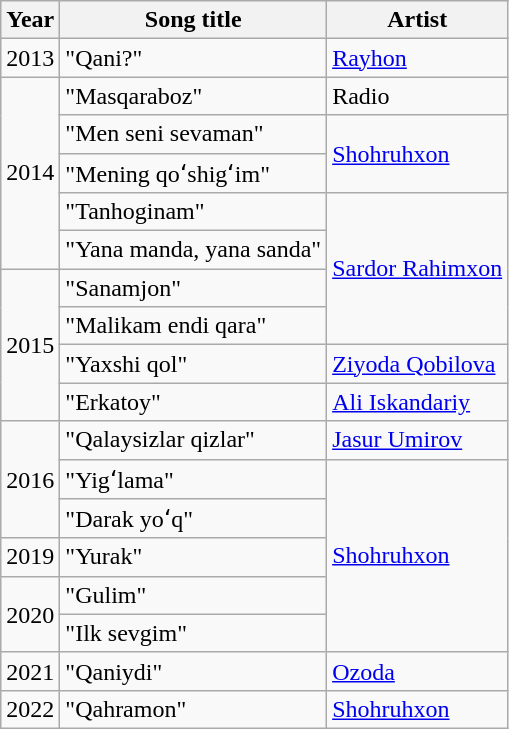<table class = "wikitable sortable">
<tr>
<th>Year</th>
<th>Song title</th>
<th>Artist</th>
</tr>
<tr>
<td rowspan=1>2013</td>
<td>"Qani?"</td>
<td rowspan=1><a href='#'>Rayhon</a></td>
</tr>
<tr>
<td rowspan=5>2014</td>
<td>"Masqaraboz"</td>
<td rowspan=1>Radio</td>
</tr>
<tr>
<td>"Men seni sevaman"</td>
<td rowspan="2"><a href='#'>Shohruhxon</a></td>
</tr>
<tr>
<td>"Mening qoʻshigʻim"</td>
</tr>
<tr>
<td>"Tanhoginam"</td>
<td rowspan=4><a href='#'>Sardor Rahimxon</a></td>
</tr>
<tr>
<td>"Yana manda, yana sanda"</td>
</tr>
<tr>
<td rowspan=4>2015</td>
<td>"Sanamjon"</td>
</tr>
<tr>
<td>"Malikam endi qara"</td>
</tr>
<tr>
<td>"Yaxshi qol"</td>
<td rowspan=1><a href='#'>Ziyoda Qobilova</a></td>
</tr>
<tr>
<td>"Erkatoy"</td>
<td rowspan=1><a href='#'>Ali Iskandariy</a></td>
</tr>
<tr>
<td rowspan=3>2016</td>
<td>"Qalaysizlar qizlar"</td>
<td rowspan=1><a href='#'>Jasur Umirov</a></td>
</tr>
<tr>
<td>"Yigʻlama"</td>
<td rowspan="5"><a href='#'>Shohruhxon</a></td>
</tr>
<tr>
<td>"Darak yoʻq"</td>
</tr>
<tr>
<td>2019</td>
<td>"Yurak"</td>
</tr>
<tr>
<td rowspan="2">2020</td>
<td>"Gulim"</td>
</tr>
<tr>
<td>"Ilk sevgim"</td>
</tr>
<tr>
<td>2021</td>
<td>"Qaniydi"</td>
<td><a href='#'>Ozoda</a></td>
</tr>
<tr>
<td>2022</td>
<td>"Qahramon"</td>
<td><a href='#'>Shohruhxon</a></td>
</tr>
</table>
